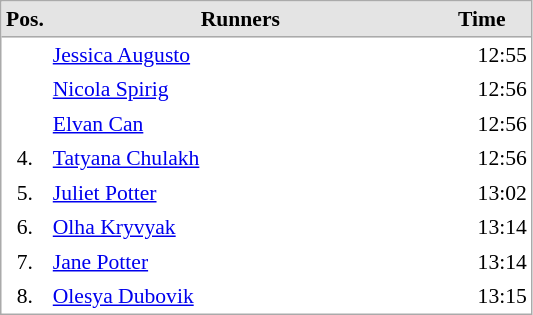<table cellspacing="0" cellpadding="3" style="border:1px solid #AAAAAA;font-size:90%">
<tr bgcolor="#E4E4E4">
<th style="border-bottom:1px solid #AAAAAA" width=10>Pos.</th>
<th style="border-bottom:1px solid #AAAAAA" width=250>Runners</th>
<th style="border-bottom:1px solid #AAAAAA" width=60>Time</th>
</tr>
<tr align="center">
<td align="center"></td>
<td align="left"> <a href='#'>Jessica Augusto</a></td>
<td align="right">12:55</td>
</tr>
<tr align="center">
<td align="center"></td>
<td align="left"> <a href='#'>Nicola Spirig</a></td>
<td align="right">12:56</td>
</tr>
<tr align="center">
<td align="center"></td>
<td align="left"> <a href='#'>Elvan Can</a></td>
<td align="right">12:56</td>
</tr>
<tr align="center">
<td align="center">4.</td>
<td align="left"> <a href='#'>Tatyana Chulakh</a></td>
<td align="right">12:56</td>
</tr>
<tr align="center">
<td align="center">5.</td>
<td align="left"> <a href='#'>Juliet Potter</a></td>
<td align="right">13:02</td>
</tr>
<tr align="center">
<td align="center">6.</td>
<td align="left"> <a href='#'>Olha Kryvyak</a></td>
<td align="right">13:14</td>
</tr>
<tr align="center">
<td align="center">7.</td>
<td align="left"> <a href='#'>Jane Potter</a></td>
<td align="right">13:14</td>
</tr>
<tr align="center">
<td align="center">8.</td>
<td align="left"> <a href='#'>Olesya Dubovik</a></td>
<td align="right">13:15</td>
</tr>
</table>
